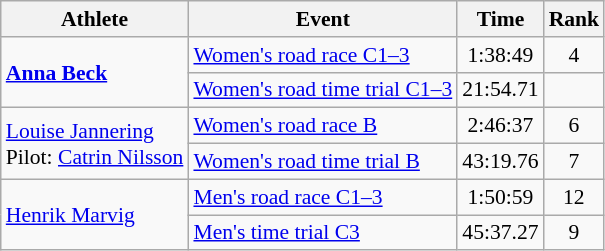<table class="wikitable" style="font-size:90%">
<tr>
<th>Athlete</th>
<th>Event</th>
<th>Time</th>
<th>Rank</th>
</tr>
<tr align=center>
<td align=left rowspan=2><strong><a href='#'>Anna Beck</a></strong></td>
<td align=left><a href='#'>Women's road race C1–3</a></td>
<td>1:38:49</td>
<td>4</td>
</tr>
<tr align=center>
<td align=left><a href='#'>Women's road time trial C1–3</a></td>
<td>21:54.71</td>
<td></td>
</tr>
<tr align=center>
<td align=left rowspan=2><a href='#'>Louise Jannering</a><br>Pilot: <a href='#'>Catrin Nilsson</a></td>
<td align=left><a href='#'>Women's road race B</a></td>
<td>2:46:37</td>
<td>6</td>
</tr>
<tr align=center>
<td align=left><a href='#'>Women's road time trial B</a></td>
<td>43:19.76</td>
<td>7</td>
</tr>
<tr align=center>
<td align=left rowspan=2><a href='#'>Henrik Marvig</a></td>
<td align=left><a href='#'>Men's road race C1–3</a></td>
<td>1:50:59</td>
<td>12</td>
</tr>
<tr align=center>
<td align=left><a href='#'>Men's time trial C3</a></td>
<td>45:37.27</td>
<td>9</td>
</tr>
</table>
